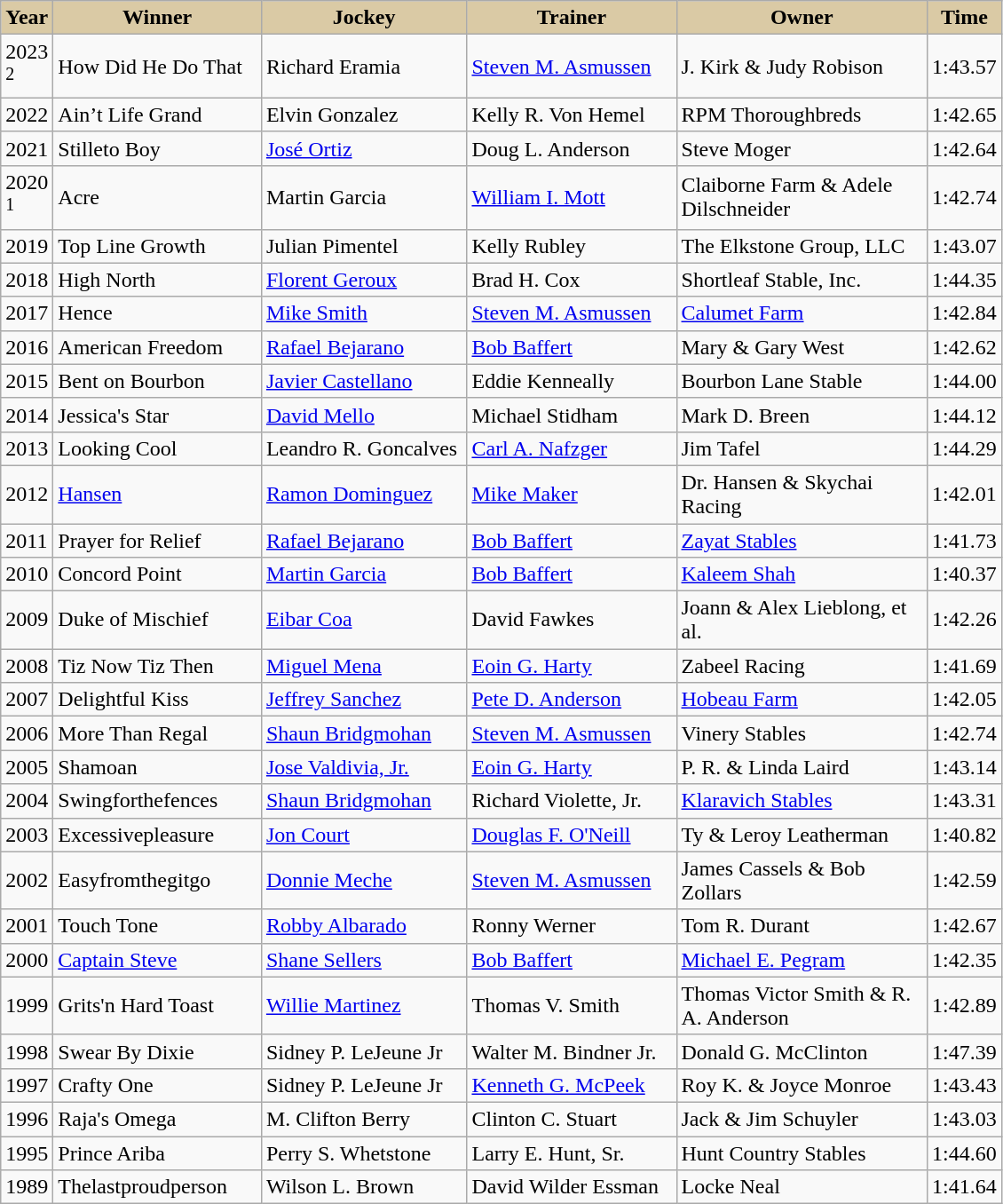<table class="wikitable sortable">
<tr>
<th style="background-color:#DACAA5; width:30px">Year<br></th>
<th style="background-color:#DACAA5; width:149px">Winner<br></th>
<th style="background-color:#DACAA5; width:147px">Jockey<br></th>
<th style="background-color:#DACAA5; width:150px">Trainer<br></th>
<th style="background-color:#DACAA5; width:181px">Owner<br></th>
<th style="background-color:#DACAA5">Time</th>
</tr>
<tr>
<td>2023 <sup>2</sup></td>
<td>How Did He Do That</td>
<td>Richard Eramia</td>
<td><a href='#'>Steven M. Asmussen</a></td>
<td>J. Kirk & Judy Robison</td>
<td>1:43.57</td>
</tr>
<tr>
<td>2022</td>
<td>Ain’t Life Grand</td>
<td>Elvin Gonzalez</td>
<td>Kelly R. Von Hemel</td>
<td>RPM Thoroughbreds</td>
<td>1:42.65</td>
</tr>
<tr>
<td>2021</td>
<td>Stilleto Boy</td>
<td><a href='#'>José Ortiz</a></td>
<td>Doug L. Anderson</td>
<td>Steve Moger</td>
<td>1:42.64</td>
</tr>
<tr>
<td>2020 <sup>1</sup></td>
<td>Acre</td>
<td>Martin Garcia</td>
<td><a href='#'>William I. Mott</a></td>
<td>Claiborne Farm & Adele Dilschneider</td>
<td>1:42.74</td>
</tr>
<tr>
<td>2019</td>
<td>Top Line Growth</td>
<td>Julian Pimentel</td>
<td>Kelly Rubley</td>
<td>The Elkstone Group, LLC</td>
<td>1:43.07</td>
</tr>
<tr>
<td>2018</td>
<td>High North</td>
<td><a href='#'>Florent Geroux</a></td>
<td>Brad H. Cox</td>
<td>Shortleaf Stable, Inc.</td>
<td>1:44.35</td>
</tr>
<tr>
<td>2017</td>
<td>Hence</td>
<td><a href='#'>Mike Smith</a></td>
<td><a href='#'>Steven M. Asmussen</a></td>
<td><a href='#'>Calumet Farm</a></td>
<td>1:42.84</td>
</tr>
<tr>
<td>2016</td>
<td>American Freedom</td>
<td><a href='#'>Rafael Bejarano</a></td>
<td><a href='#'>Bob Baffert</a></td>
<td>Mary & Gary West</td>
<td>1:42.62</td>
</tr>
<tr>
<td>2015</td>
<td>Bent on Bourbon</td>
<td><a href='#'>Javier Castellano</a></td>
<td>Eddie Kenneally</td>
<td>Bourbon Lane Stable</td>
<td>1:44.00</td>
</tr>
<tr>
<td>2014</td>
<td>Jessica's Star</td>
<td><a href='#'>David Mello</a></td>
<td>Michael Stidham</td>
<td>Mark D. Breen</td>
<td>1:44.12</td>
</tr>
<tr>
<td>2013</td>
<td>Looking Cool</td>
<td>Leandro R. Goncalves</td>
<td><a href='#'>Carl A. Nafzger</a></td>
<td>Jim Tafel</td>
<td>1:44.29</td>
</tr>
<tr>
<td>2012</td>
<td><a href='#'>Hansen</a></td>
<td><a href='#'>Ramon Dominguez</a></td>
<td><a href='#'>Mike Maker</a></td>
<td>Dr. Hansen & Skychai Racing</td>
<td>1:42.01</td>
</tr>
<tr>
<td>2011</td>
<td>Prayer for Relief</td>
<td><a href='#'>Rafael Bejarano</a></td>
<td><a href='#'>Bob Baffert</a></td>
<td><a href='#'>Zayat Stables</a></td>
<td>1:41.73</td>
</tr>
<tr>
<td>2010</td>
<td>Concord Point</td>
<td><a href='#'>Martin Garcia</a></td>
<td><a href='#'>Bob Baffert</a></td>
<td><a href='#'>Kaleem Shah</a></td>
<td>1:40.37</td>
</tr>
<tr>
<td>2009</td>
<td>Duke of Mischief</td>
<td><a href='#'>Eibar Coa</a></td>
<td>David Fawkes</td>
<td>Joann & Alex Lieblong, et al.</td>
<td>1:42.26</td>
</tr>
<tr>
<td>2008</td>
<td>Tiz Now Tiz Then</td>
<td><a href='#'>Miguel Mena</a></td>
<td><a href='#'>Eoin G. Harty</a></td>
<td>Zabeel Racing</td>
<td>1:41.69</td>
</tr>
<tr>
<td>2007</td>
<td>Delightful Kiss</td>
<td><a href='#'>Jeffrey Sanchez</a></td>
<td><a href='#'>Pete D. Anderson</a></td>
<td><a href='#'>Hobeau Farm</a></td>
<td>1:42.05</td>
</tr>
<tr>
<td>2006</td>
<td>More Than Regal</td>
<td><a href='#'>Shaun Bridgmohan</a></td>
<td><a href='#'>Steven M. Asmussen</a></td>
<td>Vinery Stables</td>
<td>1:42.74</td>
</tr>
<tr>
<td>2005</td>
<td>Shamoan</td>
<td><a href='#'>Jose Valdivia, Jr.</a></td>
<td><a href='#'>Eoin G. Harty</a></td>
<td>P. R. & Linda Laird</td>
<td>1:43.14</td>
</tr>
<tr>
<td>2004</td>
<td>Swingforthefences</td>
<td><a href='#'>Shaun Bridgmohan</a></td>
<td>Richard Violette, Jr.</td>
<td><a href='#'>Klaravich Stables</a></td>
<td>1:43.31</td>
</tr>
<tr>
<td>2003</td>
<td>Excessivepleasure</td>
<td><a href='#'>Jon Court</a></td>
<td><a href='#'>Douglas F. O'Neill</a></td>
<td>Ty & Leroy Leatherman</td>
<td>1:40.82</td>
</tr>
<tr>
<td>2002</td>
<td>Easyfromthegitgo</td>
<td><a href='#'>Donnie Meche</a></td>
<td><a href='#'>Steven M. Asmussen</a></td>
<td>James Cassels & Bob Zollars</td>
<td>1:42.59</td>
</tr>
<tr>
<td>2001</td>
<td>Touch Tone</td>
<td><a href='#'>Robby Albarado</a></td>
<td>Ronny Werner</td>
<td>Tom R. Durant</td>
<td>1:42.67</td>
</tr>
<tr>
<td>2000</td>
<td><a href='#'>Captain Steve</a></td>
<td><a href='#'>Shane Sellers</a></td>
<td><a href='#'>Bob Baffert</a></td>
<td><a href='#'>Michael E. Pegram</a></td>
<td>1:42.35</td>
</tr>
<tr>
<td>1999</td>
<td>Grits'n Hard Toast</td>
<td><a href='#'>Willie Martinez</a></td>
<td>Thomas V. Smith</td>
<td>Thomas Victor Smith & R. A. Anderson</td>
<td>1:42.89</td>
</tr>
<tr>
<td>1998</td>
<td>Swear By Dixie</td>
<td>Sidney P. LeJeune Jr</td>
<td>Walter M. Bindner Jr.</td>
<td>Donald G. McClinton</td>
<td>1:47.39</td>
</tr>
<tr>
<td>1997</td>
<td>Crafty One</td>
<td>Sidney P. LeJeune Jr</td>
<td><a href='#'>Kenneth G. McPeek</a></td>
<td>Roy K. & Joyce Monroe</td>
<td>1:43.43</td>
</tr>
<tr>
<td>1996</td>
<td>Raja's Omega</td>
<td>M. Clifton Berry</td>
<td>Clinton C. Stuart</td>
<td>Jack & Jim Schuyler</td>
<td>1:43.03</td>
</tr>
<tr>
<td>1995</td>
<td>Prince Ariba</td>
<td>Perry S. Whetstone</td>
<td>Larry E. Hunt, Sr.</td>
<td>Hunt Country Stables</td>
<td>1:44.60</td>
</tr>
<tr>
<td>1989</td>
<td>Thelastproudperson</td>
<td>Wilson L. Brown</td>
<td>David Wilder Essman</td>
<td>Locke Neal</td>
<td>1:41.64</td>
</tr>
</table>
